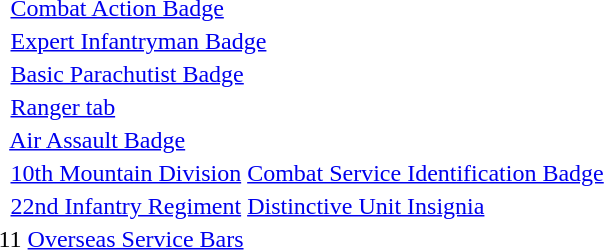<table>
<tr>
<td>  <a href='#'>Combat Action Badge</a></td>
</tr>
<tr>
<td>  <a href='#'>Expert Infantryman Badge</a></td>
</tr>
<tr>
<td>  <a href='#'>Basic Parachutist Badge</a></td>
</tr>
<tr>
<td>  <a href='#'>Ranger tab</a></td>
</tr>
<tr>
<td>  <a href='#'>Air Assault Badge</a></td>
</tr>
<tr>
<td>  <a href='#'>10th Mountain Division</a> <a href='#'>Combat Service Identification Badge</a></td>
</tr>
<tr>
<td>  <a href='#'>22nd Infantry Regiment</a> <a href='#'>Distinctive Unit Insignia</a></td>
</tr>
<tr>
<td> 11 <a href='#'>Overseas Service Bars</a></td>
</tr>
</table>
